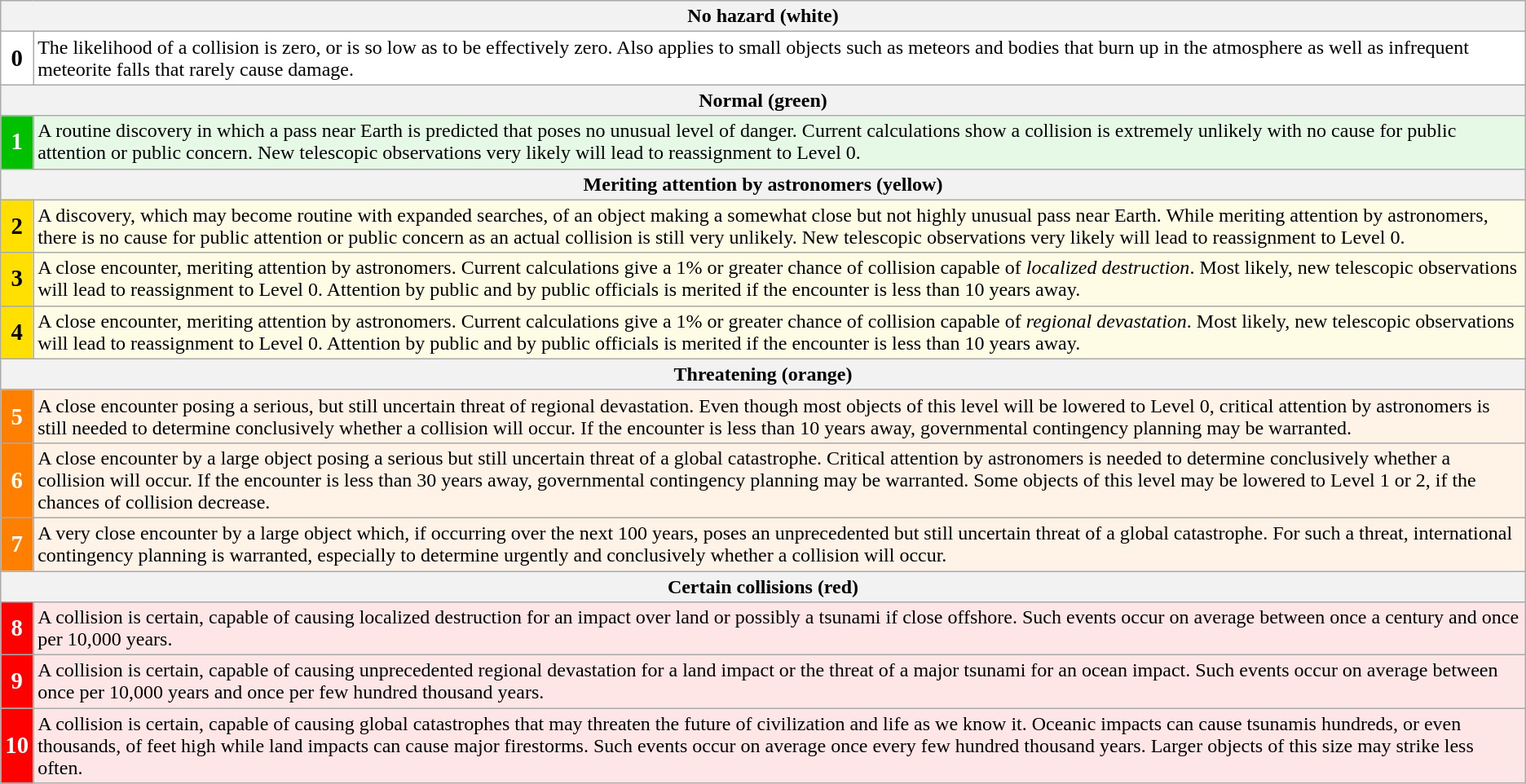<table class="wikitable">
<tr>
<th colspan=2>No hazard (white)</th>
</tr>
<tr style="background:#fff">
<td style="text-align:center"><big><strong>0</strong></big></td>
<td>The likelihood of a collision is zero, or is so low as to be effectively zero. Also applies to small objects such as meteors and bodies that burn up in the atmosphere as well as infrequent meteorite falls that rarely cause damage.</td>
</tr>
<tr>
<th colspan=2>Normal (green)</th>
</tr>
<tr>
<td style="background:#00c000;color:#fff;text-align:center"><big><strong>1</strong></big></td>
<td style="background:#e6f9e6">A routine discovery in which a pass near Earth is predicted that poses no unusual level of danger. Current calculations show a collision is extremely unlikely with no cause for public attention or public concern. New telescopic observations very likely will lead to reassignment to Level 0.</td>
</tr>
<tr>
<th colspan=2>Meriting attention by astronomers (yellow)</th>
</tr>
<tr>
<td style="background:#ffe000;text-align:center"><big><strong>2</strong></big></td>
<td style="background:#fffce6">A discovery, which may become routine with expanded searches, of an object making a somewhat close but not highly unusual pass near Earth. While meriting attention by astronomers, there is no cause for public attention or public concern as an actual collision is still very unlikely. New telescopic observations very likely will lead to reassignment to Level 0.</td>
</tr>
<tr>
<td style="background:#ffe000;text-align:center"><big><strong>3</strong></big></td>
<td style="background:#fffce6">A close encounter, meriting attention by astronomers. Current calculations give a 1% or greater chance of collision capable of <em>localized destruction</em>. Most likely, new telescopic observations will lead to reassignment to Level 0. Attention by public and by public officials is merited if the encounter is less than 10 years away.</td>
</tr>
<tr>
<td style="background:#ffe000;text-align:center"><big><strong>4</strong></big></td>
<td style="background:#fffce6">A close encounter, meriting attention by astronomers. Current calculations give a 1% or greater chance of collision capable of <em>regional devastation</em>. Most likely, new telescopic observations will lead to reassignment to Level 0. Attention by public and by public officials is merited if the encounter is less than 10 years away.</td>
</tr>
<tr>
<th colspan=2>Threatening (orange)</th>
</tr>
<tr>
<td style="background:#ff8000;color:#fff;text-align:center"><big><strong>5</strong></big></td>
<td style="background:#fff2e6">A close encounter posing a serious, but still uncertain threat of regional devastation. Even though most objects of this level will be lowered to Level 0, critical attention by astronomers is still needed to determine conclusively whether a collision will occur. If the encounter is less than 10 years away, governmental contingency planning may be warranted.</td>
</tr>
<tr>
<td style="background:#ff8000;color:#fff;text-align:center"><big><strong>6</strong></big></td>
<td style="background:#fff2e6">A close encounter by a large object posing a serious but still uncertain threat of a global catastrophe. Critical attention by astronomers is needed to determine conclusively whether a collision will occur. If the encounter is less than 30 years away, governmental contingency planning may be warranted. Some objects of this level may be lowered to Level 1 or 2, if the chances of collision decrease.</td>
</tr>
<tr>
<td style="background:#ff8000;color:#fff;text-align:center"><big><strong>7</strong></big></td>
<td style="background:#fff2e6">A very close encounter by a large object which, if occurring over the next 100 years, poses an unprecedented but still uncertain threat of a global catastrophe. For such a threat, international contingency planning is warranted, especially to determine urgently and conclusively whether a collision will occur.</td>
</tr>
<tr>
<th colspan=2>Certain collisions (red)</th>
</tr>
<tr>
<td style="background:#f00;color:#fff;text-align:center"><big><strong>8</strong></big></td>
<td style="background:#ffe6e6">A collision is certain, capable of causing localized destruction for an impact over land or possibly a tsunami if close offshore. Such events occur on average between once a century and once per 10,000 years.</td>
</tr>
<tr>
<td style="background:#f00;color:#fff;text-align:center"><big><strong>9</strong></big></td>
<td style="background:#ffe6e6">A collision is certain, capable of causing unprecedented regional devastation for a land impact or the threat of a major tsunami for an ocean impact. Such events occur on average between once per 10,000 years and once per few hundred thousand years.</td>
</tr>
<tr>
<td style="background:#f00;color:#fff;text-align:center"><big><strong>10</strong></big></td>
<td style="background:#ffe6e6">A collision is certain, capable of causing global catastrophes that may threaten the future of civilization and life as we know it. Oceanic impacts can cause tsunamis hundreds, or even thousands, of feet high while land impacts can cause major firestorms. Such events occur on average once every few hundred thousand years. Larger objects of this size may strike less often.</td>
</tr>
</table>
